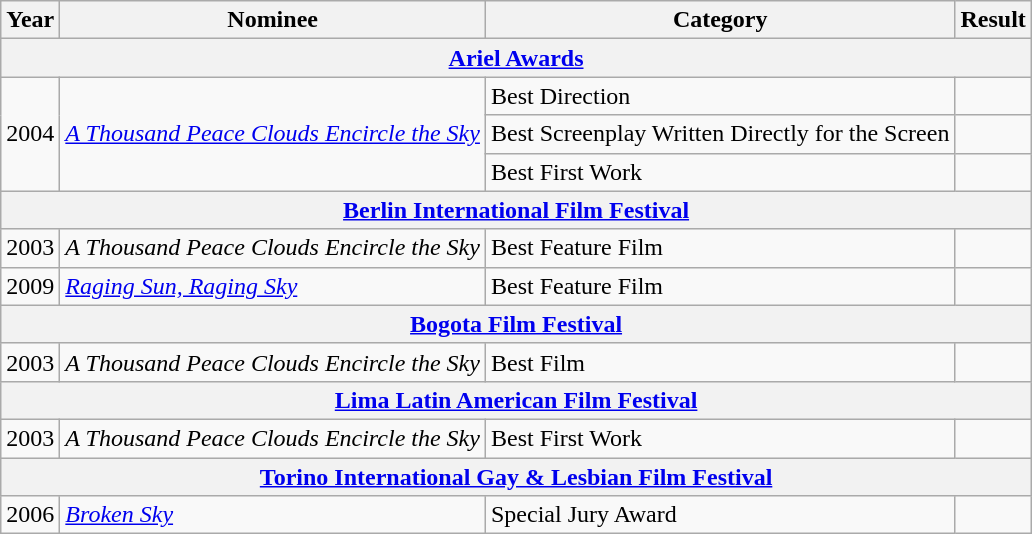<table class="wikitable">
<tr>
<th>Year</th>
<th>Nominee</th>
<th>Category</th>
<th>Result</th>
</tr>
<tr>
<th colspan=4><a href='#'>Ariel Awards</a></th>
</tr>
<tr>
<td rowspan=3>2004</td>
<td rowspan=3><em><a href='#'>A Thousand Peace Clouds Encircle the Sky</a></em></td>
<td>Best Direction</td>
<td></td>
</tr>
<tr>
<td>Best Screenplay Written Directly for the Screen</td>
<td></td>
</tr>
<tr>
<td>Best First Work</td>
<td></td>
</tr>
<tr>
<th colspan=4><a href='#'>Berlin International Film Festival</a></th>
</tr>
<tr>
<td>2003</td>
<td><em>A Thousand Peace Clouds Encircle the Sky</em></td>
<td>Best Feature Film</td>
<td></td>
</tr>
<tr>
<td>2009</td>
<td><em><a href='#'>Raging Sun, Raging Sky</a></em></td>
<td>Best Feature Film</td>
<td></td>
</tr>
<tr>
<th colspan=4><a href='#'>Bogota Film Festival</a></th>
</tr>
<tr>
<td>2003</td>
<td><em>A Thousand Peace Clouds Encircle the Sky</em></td>
<td>Best Film</td>
<td></td>
</tr>
<tr>
<th colspan=4><a href='#'>Lima Latin American Film Festival</a></th>
</tr>
<tr>
<td>2003</td>
<td><em>A Thousand Peace Clouds Encircle the Sky</em></td>
<td>Best First Work</td>
<td></td>
</tr>
<tr>
<th colspan=4><a href='#'>Torino International Gay & Lesbian Film Festival</a></th>
</tr>
<tr>
<td>2006</td>
<td><em><a href='#'>Broken Sky</a></em></td>
<td>Special Jury Award</td>
<td></td>
</tr>
</table>
